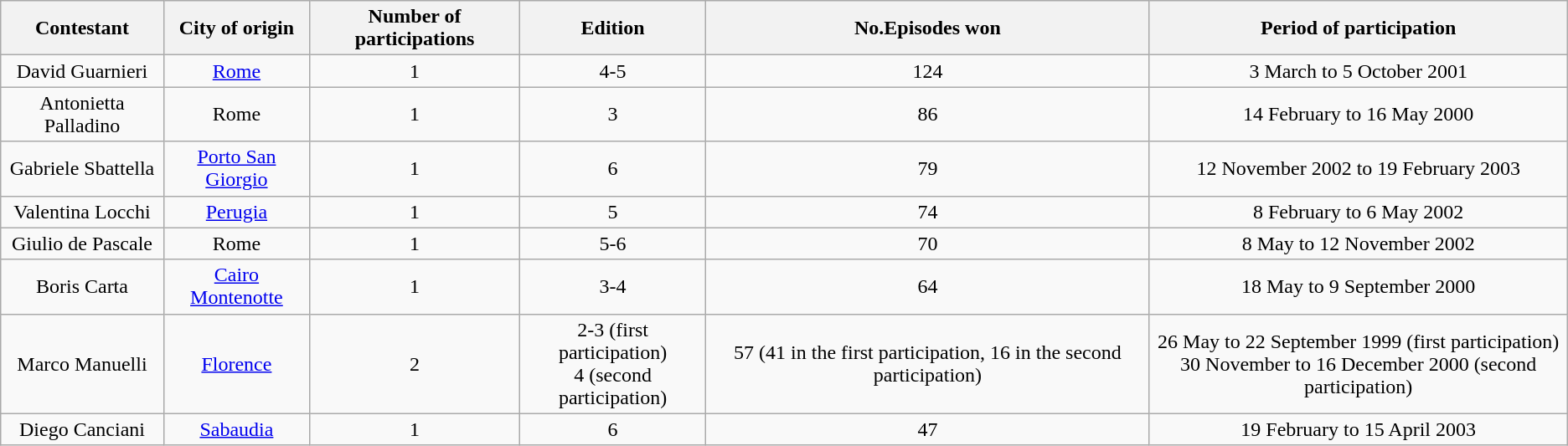<table class="wikitable" style="text-align:center">
<tr>
<th>Contestant</th>
<th>City of origin</th>
<th>Number of participations</th>
<th>Edition</th>
<th>No.Episodes won</th>
<th>Period of participation</th>
</tr>
<tr>
<td>David Guarnieri</td>
<td><a href='#'>Rome</a></td>
<td>1</td>
<td>4-5</td>
<td>124</td>
<td>3 March to 5 October 2001</td>
</tr>
<tr>
<td>Antonietta Palladino</td>
<td>Rome</td>
<td>1</td>
<td>3</td>
<td>86</td>
<td>14 February to 16 May 2000</td>
</tr>
<tr>
<td>Gabriele Sbattella</td>
<td><a href='#'>Porto San Giorgio</a></td>
<td>1</td>
<td>6</td>
<td>79</td>
<td>12 November 2002 to 19 February 2003</td>
</tr>
<tr>
<td>Valentina Locchi</td>
<td><a href='#'>Perugia</a></td>
<td>1</td>
<td>5</td>
<td>74</td>
<td>8 February to 6 May 2002</td>
</tr>
<tr>
<td>Giulio de Pascale</td>
<td>Rome</td>
<td>1</td>
<td>5-6</td>
<td>70</td>
<td>8 May to 12 November 2002</td>
</tr>
<tr>
<td>Boris Carta</td>
<td><a href='#'>Cairo Montenotte</a></td>
<td>1</td>
<td>3-4</td>
<td>64</td>
<td>18 May to 9 September 2000</td>
</tr>
<tr>
<td>Marco Manuelli</td>
<td><a href='#'>Florence</a></td>
<td>2</td>
<td>2-3 (first participation)<br>4 (second participation)</td>
<td>57 (41 in the first participation, 16 in the second participation)</td>
<td>26 May to 22 September 1999 (first participation)<br>30 November to 16 December 2000 (second participation)</td>
</tr>
<tr>
<td>Diego Canciani</td>
<td><a href='#'>Sabaudia</a></td>
<td>1</td>
<td>6</td>
<td>47</td>
<td>19 February to 15 April 2003</td>
</tr>
</table>
